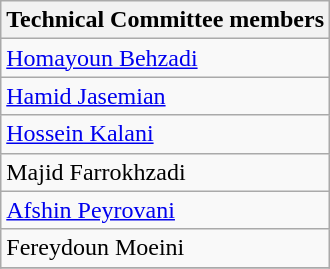<table class="wikitable">
<tr>
<th>Technical Committee members</th>
</tr>
<tr>
<td> <a href='#'>Homayoun Behzadi</a></td>
</tr>
<tr>
<td> <a href='#'>Hamid Jasemian</a></td>
</tr>
<tr>
<td> <a href='#'>Hossein Kalani</a></td>
</tr>
<tr>
<td> Majid Farrokhzadi</td>
</tr>
<tr>
<td> <a href='#'>Afshin Peyrovani</a></td>
</tr>
<tr>
<td> Fereydoun Moeini</td>
</tr>
<tr>
</tr>
</table>
